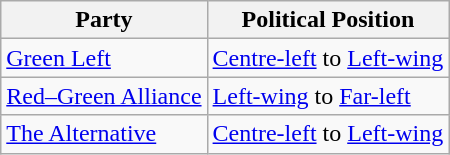<table class="wikitable mw-collapsible mw-collapsed">
<tr>
<th>Party</th>
<th>Political Position</th>
</tr>
<tr>
<td><a href='#'>Green Left</a></td>
<td><a href='#'>Centre-left</a> to <a href='#'>Left-wing</a></td>
</tr>
<tr>
<td><a href='#'>Red–Green Alliance</a></td>
<td><a href='#'>Left-wing</a> to <a href='#'>Far-left</a></td>
</tr>
<tr>
<td><a href='#'>The Alternative</a></td>
<td><a href='#'>Centre-left</a> to <a href='#'>Left-wing</a></td>
</tr>
</table>
